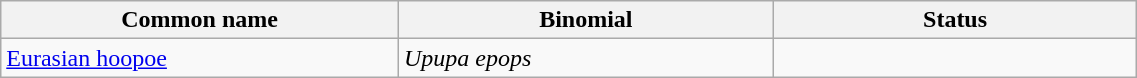<table width=60% class="wikitable">
<tr>
<th width=35%>Common name</th>
<th width=33%>Binomial</th>
<th width=32%>Status</th>
</tr>
<tr>
<td><a href='#'>Eurasian hoopoe</a></td>
<td><em>Upupa epops</em></td>
<td></td>
</tr>
</table>
